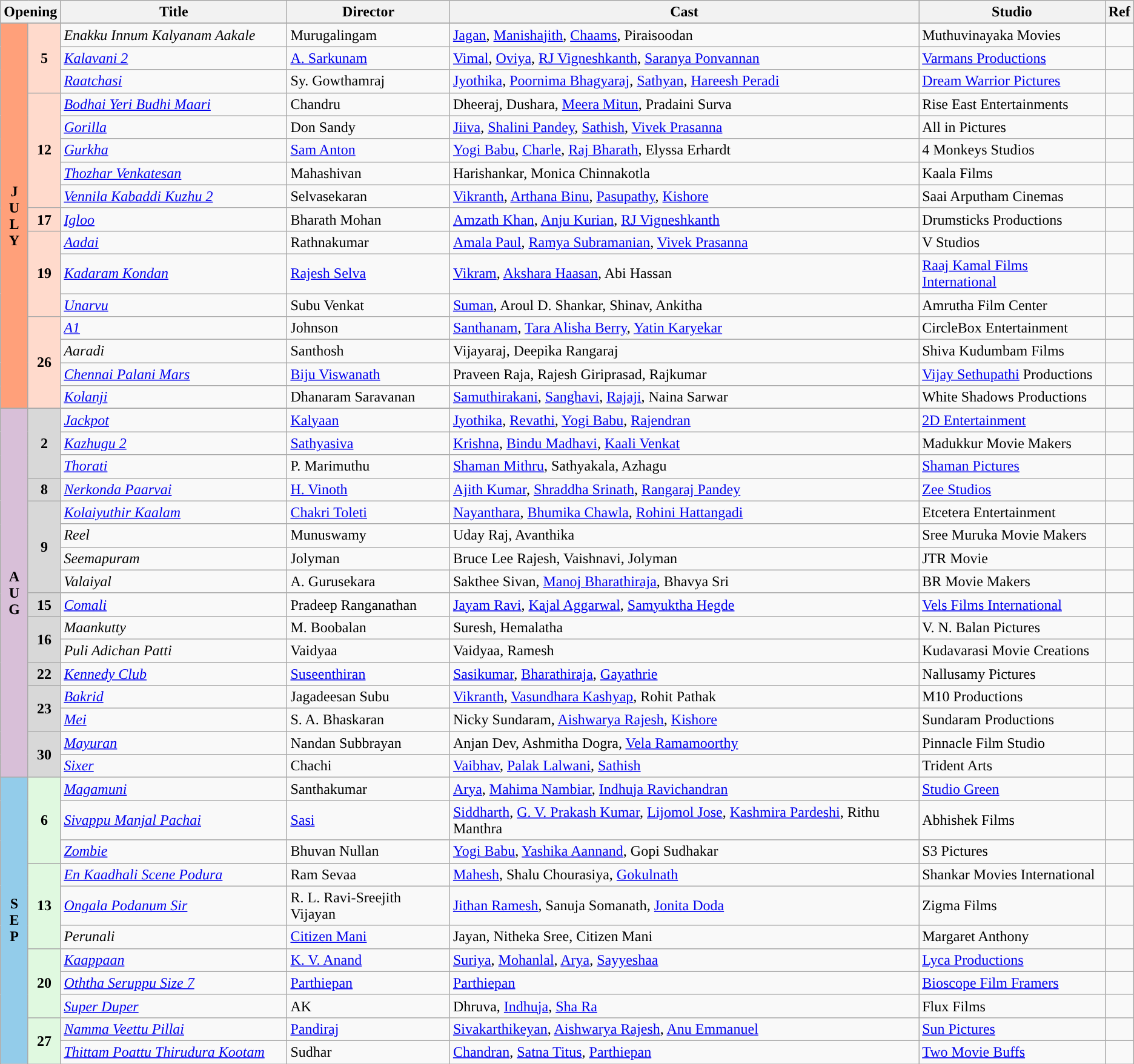<table class="wikitable sortable">
<tr>
<th colspan="2">Opening</th>
<th style="width:20%;">Title</th>
<th>Director</th>
<th>Cast</th>
<th>Studio</th>
<th>Ref</th>
</tr>
<tr>
</tr>
<tr JULY!>
<td rowspan="16" style="text-align:center; background:#ffa07a; textcolor:#000;"><strong>J<br>U<br>L<br>Y</strong></td>
<td rowspan="3"  style="text-align:center; background:#ffdacc;"><strong>5</strong></td>
<td><em>Enakku Innum Kalyanam Aakale</em></td>
<td>Murugalingam</td>
<td><a href='#'>Jagan</a>, <a href='#'>Manishajith</a>, <a href='#'>Chaams</a>, Piraisoodan</td>
<td>Muthuvinayaka Movies</td>
<td></td>
</tr>
<tr>
<td><em><a href='#'>Kalavani 2</a></em></td>
<td><a href='#'>A. Sarkunam</a></td>
<td><a href='#'>Vimal</a>, <a href='#'>Oviya</a>, <a href='#'>RJ Vigneshkanth</a>, <a href='#'>Saranya Ponvannan</a></td>
<td><a href='#'>Varmans Productions</a></td>
<td></td>
</tr>
<tr>
<td><em><a href='#'>Raatchasi</a></em></td>
<td>Sy. Gowthamraj</td>
<td><a href='#'>Jyothika</a>, <a href='#'>Poornima Bhagyaraj</a>, <a href='#'>Sathyan</a>, <a href='#'>Hareesh Peradi</a></td>
<td><a href='#'>Dream Warrior Pictures</a></td>
<td></td>
</tr>
<tr>
<td rowspan="5"  style="text-align:center; background:#ffdacc;"><strong>12</strong></td>
<td><em><a href='#'>Bodhai Yeri Budhi Maari</a></em></td>
<td>Chandru</td>
<td>Dheeraj, Dushara, <a href='#'>Meera Mitun</a>, Pradaini Surva</td>
<td>Rise East Entertainments</td>
<td></td>
</tr>
<tr>
<td><em><a href='#'>Gorilla</a></em></td>
<td>Don Sandy</td>
<td><a href='#'>Jiiva</a>, <a href='#'>Shalini Pandey</a>, <a href='#'>Sathish</a>, <a href='#'>Vivek Prasanna</a></td>
<td>All in Pictures</td>
<td></td>
</tr>
<tr>
<td><em><a href='#'>Gurkha</a></em></td>
<td><a href='#'>Sam Anton</a></td>
<td><a href='#'>Yogi Babu</a>, <a href='#'>Charle</a>, <a href='#'>Raj Bharath</a>, Elyssa Erhardt</td>
<td>4 Monkeys Studios</td>
<td></td>
</tr>
<tr>
<td><em><a href='#'>Thozhar Venkatesan</a></em></td>
<td>Mahashivan</td>
<td>Harishankar, Monica Chinnakotla</td>
<td>Kaala Films</td>
<td></td>
</tr>
<tr>
<td><em><a href='#'>Vennila Kabaddi Kuzhu 2</a></em></td>
<td>Selvasekaran</td>
<td><a href='#'>Vikranth</a>, <a href='#'>Arthana Binu</a>, <a href='#'>Pasupathy</a>, <a href='#'>Kishore</a></td>
<td>Saai Arputham Cinemas</td>
<td></td>
</tr>
<tr>
<td rowspan="1" style="text-align:center; background:#ffdacc;"><strong>17</strong></td>
<td><em><a href='#'>Igloo</a></em></td>
<td>Bharath Mohan</td>
<td><a href='#'>Amzath Khan</a>, <a href='#'>Anju Kurian</a>, <a href='#'>RJ Vigneshkanth</a></td>
<td>Drumsticks Productions</td>
<td></td>
</tr>
<tr>
<td rowspan="3" style="text-align:center; background:#ffdacc;"><strong>19</strong></td>
<td><em><a href='#'>Aadai</a></em></td>
<td>Rathnakumar</td>
<td><a href='#'>Amala Paul</a>, <a href='#'>Ramya Subramanian</a>, <a href='#'>Vivek Prasanna</a></td>
<td>V Studios</td>
<td></td>
</tr>
<tr>
<td><em><a href='#'>Kadaram Kondan</a></em></td>
<td><a href='#'>Rajesh Selva</a></td>
<td><a href='#'>Vikram</a>, <a href='#'>Akshara Haasan</a>, Abi Hassan</td>
<td><a href='#'>Raaj Kamal Films International</a></td>
<td></td>
</tr>
<tr>
<td><em><a href='#'>Unarvu</a></em></td>
<td>Subu Venkat</td>
<td><a href='#'>Suman</a>, Aroul D. Shankar, Shinav, Ankitha</td>
<td>Amrutha Film Center</td>
<td></td>
</tr>
<tr>
<td rowspan="4" style="text-align:center; background:#ffdacc;"><strong>26</strong></td>
<td><em><a href='#'>A1</a></em></td>
<td>Johnson</td>
<td><a href='#'>Santhanam</a>, <a href='#'>Tara Alisha Berry</a>, <a href='#'>Yatin Karyekar</a></td>
<td>CircleBox Entertainment</td>
<td></td>
</tr>
<tr>
<td><em>Aaradi</em></td>
<td>Santhosh</td>
<td>Vijayaraj, Deepika Rangaraj</td>
<td>Shiva Kudumbam Films</td>
<td></td>
</tr>
<tr>
<td><em><a href='#'>Chennai Palani Mars</a></em></td>
<td><a href='#'>Biju Viswanath</a></td>
<td>Praveen Raja, Rajesh Giriprasad, Rajkumar</td>
<td><a href='#'>Vijay Sethupathi</a> Productions</td>
<td></td>
</tr>
<tr>
<td><em><a href='#'>Kolanji</a></em></td>
<td>Dhanaram Saravanan</td>
<td><a href='#'>Samuthirakani</a>, <a href='#'>Sanghavi</a>, <a href='#'>Rajaji</a>, Naina Sarwar</td>
<td>White Shadows Productions</td>
<td></td>
</tr>
<tr>
</tr>
<tr AUG!>
<td rowspan="16" style="text-align:center; background:thistle; textcolor:#000;"><strong>A<br>U<br>G</strong></td>
<td rowspan="3" style="text-align:center; background:#d8d8d8;"><strong>2</strong></td>
<td><em><a href='#'>Jackpot</a></em></td>
<td><a href='#'>Kalyaan</a></td>
<td><a href='#'>Jyothika</a>, <a href='#'>Revathi</a>, <a href='#'>Yogi Babu</a>, <a href='#'>Rajendran</a></td>
<td><a href='#'>2D Entertainment</a></td>
<td></td>
</tr>
<tr>
<td><em><a href='#'>Kazhugu 2</a></em></td>
<td><a href='#'>Sathyasiva</a></td>
<td><a href='#'>Krishna</a>, <a href='#'>Bindu Madhavi</a>, <a href='#'>Kaali Venkat</a></td>
<td>Madukkur Movie Makers</td>
<td></td>
</tr>
<tr>
<td><em><a href='#'>Thorati</a></em></td>
<td>P. Marimuthu</td>
<td><a href='#'>Shaman Mithru</a>, Sathyakala, Azhagu</td>
<td><a href='#'>Shaman Pictures</a></td>
<td></td>
</tr>
<tr>
<td rowspan="1" style="text-align:center; background:#d8d8d8;"><strong>8</strong></td>
<td><em><a href='#'>Nerkonda Paarvai</a></em></td>
<td><a href='#'>H. Vinoth</a></td>
<td><a href='#'>Ajith Kumar</a>, <a href='#'>Shraddha Srinath</a>, <a href='#'>Rangaraj Pandey</a></td>
<td><a href='#'>Zee Studios</a></td>
<td></td>
</tr>
<tr>
<td rowspan="4" style="text-align:center; background:#d8d8d8;"><strong>9</strong></td>
<td><em><a href='#'>Kolaiyuthir Kaalam</a></em></td>
<td><a href='#'>Chakri Toleti</a></td>
<td><a href='#'>Nayanthara</a>, <a href='#'>Bhumika Chawla</a>, <a href='#'>Rohini Hattangadi</a></td>
<td>Etcetera Entertainment</td>
<td></td>
</tr>
<tr>
<td><em>Reel</em></td>
<td>Munuswamy</td>
<td>Uday Raj, Avanthika</td>
<td>Sree Muruka Movie Makers</td>
<td></td>
</tr>
<tr>
<td><em>Seemapuram</em></td>
<td>Jolyman</td>
<td>Bruce Lee Rajesh, Vaishnavi, Jolyman</td>
<td>JTR Movie</td>
<td></td>
</tr>
<tr>
<td><em>Valaiyal</em></td>
<td>A. Gurusekara</td>
<td>Sakthee Sivan, <a href='#'>Manoj Bharathiraja</a>, Bhavya Sri</td>
<td>BR Movie Makers</td>
<td></td>
</tr>
<tr>
<td rowspan="1" style="text-align:center; background:#d8d8d8;"><strong>15</strong></td>
<td><em><a href='#'>Comali</a></em></td>
<td>Pradeep Ranganathan</td>
<td><a href='#'>Jayam Ravi</a>, <a href='#'>Kajal Aggarwal</a>, <a href='#'>Samyuktha Hegde</a></td>
<td><a href='#'>Vels Films International</a></td>
<td></td>
</tr>
<tr>
<td rowspan="2" style="text-align:center; background:#d8d8d8;"><strong>16</strong></td>
<td><em>Maankutty</em></td>
<td>M. Boobalan</td>
<td>Suresh, Hemalatha</td>
<td>V. N. Balan Pictures</td>
<td></td>
</tr>
<tr>
<td><em>Puli Adichan Patti</em></td>
<td>Vaidyaa</td>
<td>Vaidyaa, Ramesh</td>
<td>Kudavarasi Movie Creations</td>
<td></td>
</tr>
<tr>
<td rowspan="1" style="text-align:center; background:#d8d8d8;"><strong>22</strong></td>
<td><em><a href='#'>Kennedy Club</a></em></td>
<td><a href='#'>Suseenthiran</a></td>
<td><a href='#'>Sasikumar</a>, <a href='#'>Bharathiraja</a>, <a href='#'>Gayathrie</a></td>
<td>Nallusamy Pictures</td>
<td></td>
</tr>
<tr>
<td rowspan="2" style="text-align:center; background:#d8d8d8;"><strong>23</strong></td>
<td><em><a href='#'>Bakrid</a></em></td>
<td>Jagadeesan Subu</td>
<td><a href='#'>Vikranth</a>, <a href='#'>Vasundhara Kashyap</a>, Rohit Pathak</td>
<td>M10 Productions</td>
<td></td>
</tr>
<tr>
<td><a href='#'><em>Mei</em></a></td>
<td>S. A. Bhaskaran</td>
<td>Nicky Sundaram, <a href='#'>Aishwarya Rajesh</a>, <a href='#'>Kishore</a></td>
<td>Sundaram Productions</td>
<td></td>
</tr>
<tr>
<td rowspan="2" style="text-align:center; background:#d8d8d8;"><strong>30</strong></td>
<td><em><a href='#'>Mayuran</a></em></td>
<td>Nandan Subbrayan</td>
<td>Anjan Dev, Ashmitha Dogra, <a href='#'>Vela Ramamoorthy</a></td>
<td>Pinnacle Film Studio</td>
<td></td>
</tr>
<tr>
<td><em><a href='#'>Sixer</a></em></td>
<td>Chachi</td>
<td><a href='#'>Vaibhav</a>, <a href='#'>Palak Lalwani</a>, <a href='#'>Sathish</a></td>
<td>Trident Arts</td>
<td></td>
</tr>
<tr September!>
<td rowspan="11" style="text-align:center; background:#93CCEA; textcolor:#000;"><strong>S<br>E<br>P</strong></td>
<td rowspan="3" style="text-align:center; background:#e0f9e0;"><strong>6</strong></td>
<td><em><a href='#'>Magamuni</a></em></td>
<td>Santhakumar</td>
<td><a href='#'>Arya</a>, <a href='#'>Mahima Nambiar</a>, <a href='#'>Indhuja Ravichandran</a></td>
<td><a href='#'>Studio Green</a></td>
<td></td>
</tr>
<tr>
<td><em><a href='#'>Sivappu Manjal Pachai</a></em></td>
<td><a href='#'>Sasi</a></td>
<td><a href='#'>Siddharth</a>, <a href='#'>G. V. Prakash Kumar</a>, <a href='#'>Lijomol Jose</a>, <a href='#'>Kashmira Pardeshi</a>, Rithu Manthra</td>
<td>Abhishek Films</td>
<td></td>
</tr>
<tr>
<td><em><a href='#'>Zombie</a></em></td>
<td>Bhuvan Nullan</td>
<td><a href='#'>Yogi Babu</a>, <a href='#'>Yashika Aannand</a>, Gopi Sudhakar</td>
<td>S3 Pictures</td>
<td></td>
</tr>
<tr>
<td rowspan="3" style="text-align:center; background:#e0f9e0;"><strong>13</strong></td>
<td><em><a href='#'>En Kaadhali Scene Podura</a></em></td>
<td>Ram Sevaa</td>
<td><a href='#'>Mahesh</a>, Shalu Chourasiya, <a href='#'>Gokulnath</a></td>
<td>Shankar Movies International</td>
<td></td>
</tr>
<tr>
<td><em><a href='#'>Ongala Podanum Sir</a></em></td>
<td>R. L. Ravi-Sreejith Vijayan</td>
<td><a href='#'>Jithan Ramesh</a>, Sanuja Somanath, <a href='#'>Jonita Doda</a></td>
<td>Zigma Films</td>
<td></td>
</tr>
<tr>
<td><em>Perunali</em></td>
<td><a href='#'>Citizen Mani</a></td>
<td>Jayan, Nitheka Sree, Citizen Mani</td>
<td>Margaret Anthony</td>
<td></td>
</tr>
<tr>
<td rowspan="3" style="text-align:center; background:#e0f9e0;"><strong>20</strong></td>
<td><em><a href='#'>Kaappaan</a></em></td>
<td><a href='#'>K. V. Anand</a></td>
<td><a href='#'>Suriya</a>, <a href='#'>Mohanlal</a>, <a href='#'>Arya</a>, <a href='#'>Sayyeshaa</a></td>
<td><a href='#'>Lyca Productions</a></td>
<td></td>
</tr>
<tr>
<td><em><a href='#'>Oththa Seruppu Size 7</a></em></td>
<td><a href='#'>Parthiepan</a></td>
<td><a href='#'>Parthiepan</a></td>
<td><a href='#'>Bioscope Film Framers</a></td>
<td></td>
</tr>
<tr>
<td><em><a href='#'>Super Duper</a></em></td>
<td>AK</td>
<td>Dhruva, <a href='#'>Indhuja</a>, <a href='#'>Sha Ra</a></td>
<td>Flux Films</td>
<td></td>
</tr>
<tr>
<td rowspan="2" style="text-align:center; background:#e0f9e0;"><strong>27</strong></td>
<td><em><a href='#'>Namma Veettu Pillai</a></em></td>
<td><a href='#'>Pandiraj</a></td>
<td><a href='#'>Sivakarthikeyan</a>, <a href='#'>Aishwarya Rajesh</a>, <a href='#'>Anu Emmanuel</a></td>
<td><a href='#'>Sun Pictures</a></td>
<td></td>
</tr>
<tr>
<td><em><a href='#'>Thittam Poattu Thirudura Kootam</a></em></td>
<td>Sudhar</td>
<td><a href='#'>Chandran</a>, <a href='#'>Satna Titus</a>, <a href='#'>Parthiepan</a></td>
<td><a href='#'>Two Movie Buffs</a></td>
<td></td>
</tr>
</table>
